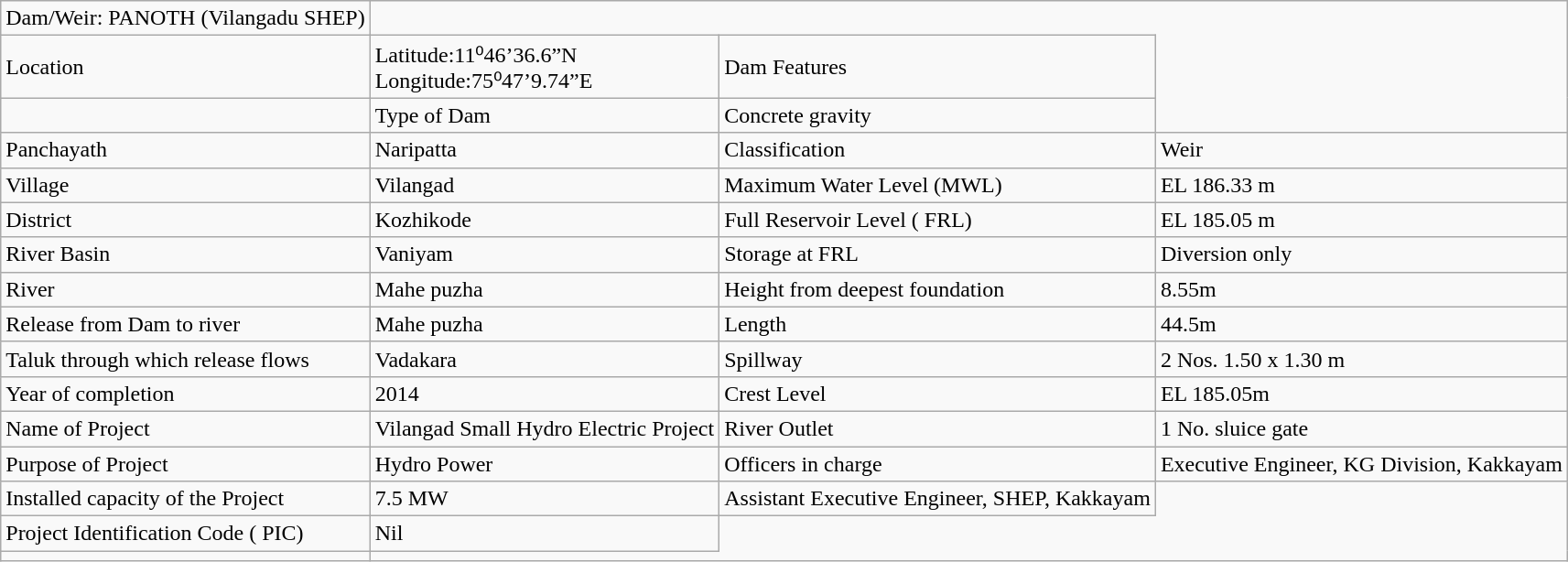<table class="wikitable">
<tr>
<td>Dam/Weir: PANOTH (Vilangadu SHEP)</td>
</tr>
<tr>
<td>Location</td>
<td>Latitude:11⁰46’36.6”N<br>Longitude:75⁰47’9.74”E</td>
<td>Dam Features</td>
</tr>
<tr>
<td></td>
<td>Type of Dam</td>
<td>Concrete gravity</td>
</tr>
<tr>
<td>Panchayath</td>
<td>Naripatta</td>
<td>Classification</td>
<td>Weir</td>
</tr>
<tr>
<td>Village</td>
<td>Vilangad</td>
<td>Maximum Water Level (MWL)</td>
<td>EL 186.33 m</td>
</tr>
<tr>
<td>District</td>
<td>Kozhikode</td>
<td>Full Reservoir Level ( FRL)</td>
<td>EL 185.05 m</td>
</tr>
<tr>
<td>River Basin</td>
<td>Vaniyam</td>
<td>Storage at FRL</td>
<td>Diversion only</td>
</tr>
<tr>
<td>River</td>
<td>Mahe puzha</td>
<td>Height from deepest foundation</td>
<td>8.55m</td>
</tr>
<tr>
<td>Release from Dam to river</td>
<td>Mahe puzha</td>
<td>Length</td>
<td>44.5m</td>
</tr>
<tr>
<td>Taluk through which release flows</td>
<td>Vadakara</td>
<td>Spillway</td>
<td>2 Nos. 1.50 x 1.30 m</td>
</tr>
<tr>
<td>Year of completion</td>
<td>2014</td>
<td>Crest Level</td>
<td>EL 185.05m</td>
</tr>
<tr>
<td>Name of Project</td>
<td>Vilangad Small Hydro Electric Project</td>
<td>River Outlet</td>
<td>1 No. sluice gate</td>
</tr>
<tr>
<td>Purpose of Project</td>
<td>Hydro Power</td>
<td>Officers in charge</td>
<td>Executive Engineer, KG Division, Kakkayam</td>
</tr>
<tr>
<td>Installed capacity of the Project</td>
<td>7.5 MW</td>
<td>Assistant Executive Engineer, SHEP, Kakkayam</td>
</tr>
<tr>
<td>Project Identification Code ( PIC)</td>
<td>Nil</td>
</tr>
<tr>
<td></td>
</tr>
</table>
